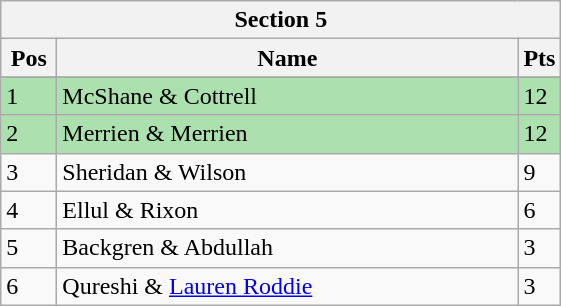<table class="wikitable">
<tr>
<th colspan="6">Section 5</th>
</tr>
<tr>
<th width=30>Pos</th>
<th width=300>Name</th>
<th width=20>Pts</th>
</tr>
<tr>
</tr>
<tr style="background:#ACE1AF;">
<td>1</td>
<td> McShane & Cottrell</td>
<td>12</td>
</tr>
<tr style="background:#ACE1AF;">
<td>2</td>
<td> Merrien & Merrien</td>
<td>12</td>
</tr>
<tr>
<td>3</td>
<td> Sheridan & Wilson</td>
<td>9</td>
</tr>
<tr>
<td>4</td>
<td> Ellul & Rixon</td>
<td>6</td>
</tr>
<tr>
<td>5</td>
<td> Backgren &  Abdullah</td>
<td>3</td>
</tr>
<tr>
<td>6</td>
<td> Qureshi &  <a href='#'>Lauren Roddie</a></td>
<td>3</td>
</tr>
</table>
